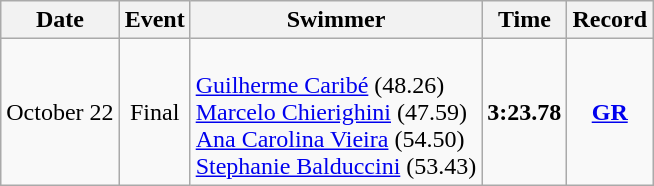<table class="wikitable sortable" style="text-align:center">
<tr>
<th>Date</th>
<th>Event</th>
<th>Swimmer</th>
<th>Time</th>
<th>Record</th>
</tr>
<tr>
<td>October 22</td>
<td>Final</td>
<td align="left"><br><a href='#'>Guilherme Caribé</a> (48.26)<br><a href='#'>Marcelo Chierighini</a> (47.59)<br><a href='#'>Ana Carolina Vieira</a> (54.50)<br><a href='#'>Stephanie Balduccini</a> (53.43)</td>
<td><strong>3:23.78</strong></td>
<td><a href='#'><strong>GR</strong></a></td>
</tr>
</table>
